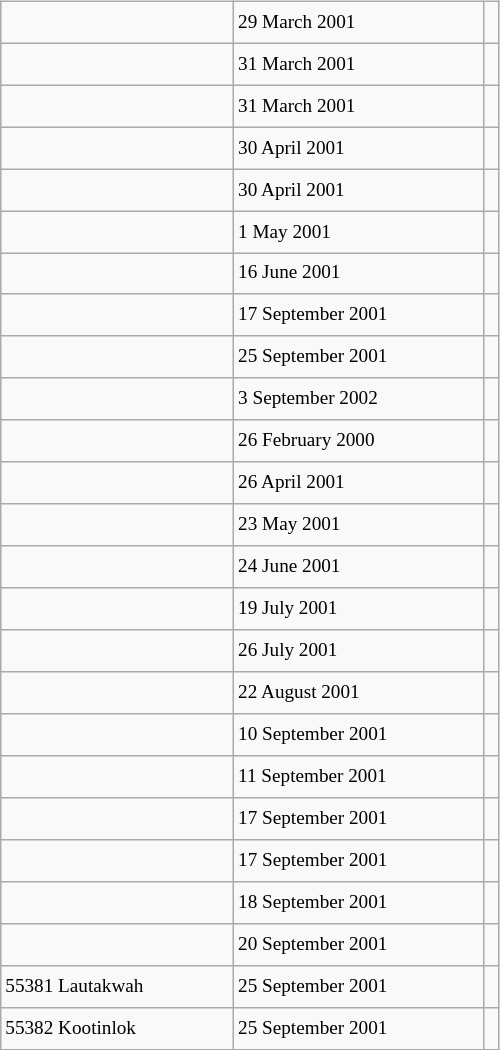<table class="wikitable" style="font-size: 80%; float: left; width: 26em; margin-right: 1em; height: 700px">
<tr>
<td></td>
<td>29 March 2001</td>
<td></td>
</tr>
<tr>
<td></td>
<td>31 March 2001</td>
<td></td>
</tr>
<tr>
<td></td>
<td>31 March 2001</td>
<td></td>
</tr>
<tr>
<td></td>
<td>30 April 2001</td>
<td></td>
</tr>
<tr>
<td></td>
<td>30 April 2001</td>
<td></td>
</tr>
<tr>
<td></td>
<td>1 May 2001</td>
<td></td>
</tr>
<tr>
<td></td>
<td>16 June 2001</td>
<td></td>
</tr>
<tr>
<td></td>
<td>17 September 2001</td>
<td></td>
</tr>
<tr>
<td></td>
<td>25 September 2001</td>
<td></td>
</tr>
<tr>
<td></td>
<td>3 September 2002</td>
<td></td>
</tr>
<tr>
<td></td>
<td>26 February 2000</td>
<td></td>
</tr>
<tr>
<td></td>
<td>26 April 2001</td>
<td></td>
</tr>
<tr>
<td></td>
<td>23 May 2001</td>
<td></td>
</tr>
<tr>
<td></td>
<td>24 June 2001</td>
<td></td>
</tr>
<tr>
<td></td>
<td>19 July 2001</td>
<td></td>
</tr>
<tr>
<td></td>
<td>26 July 2001</td>
<td></td>
</tr>
<tr>
<td></td>
<td>22 August 2001</td>
<td></td>
</tr>
<tr>
<td></td>
<td>10 September 2001</td>
<td></td>
</tr>
<tr>
<td></td>
<td>11 September 2001</td>
<td></td>
</tr>
<tr>
<td></td>
<td>17 September 2001</td>
<td></td>
</tr>
<tr>
<td></td>
<td>17 September 2001</td>
<td></td>
</tr>
<tr>
<td></td>
<td>18 September 2001</td>
<td></td>
</tr>
<tr>
<td></td>
<td>20 September 2001</td>
<td></td>
</tr>
<tr>
<td>55381 Lautakwah</td>
<td>25 September 2001</td>
<td></td>
</tr>
<tr>
<td>55382 Kootinlok</td>
<td>25 September 2001</td>
<td></td>
</tr>
</table>
